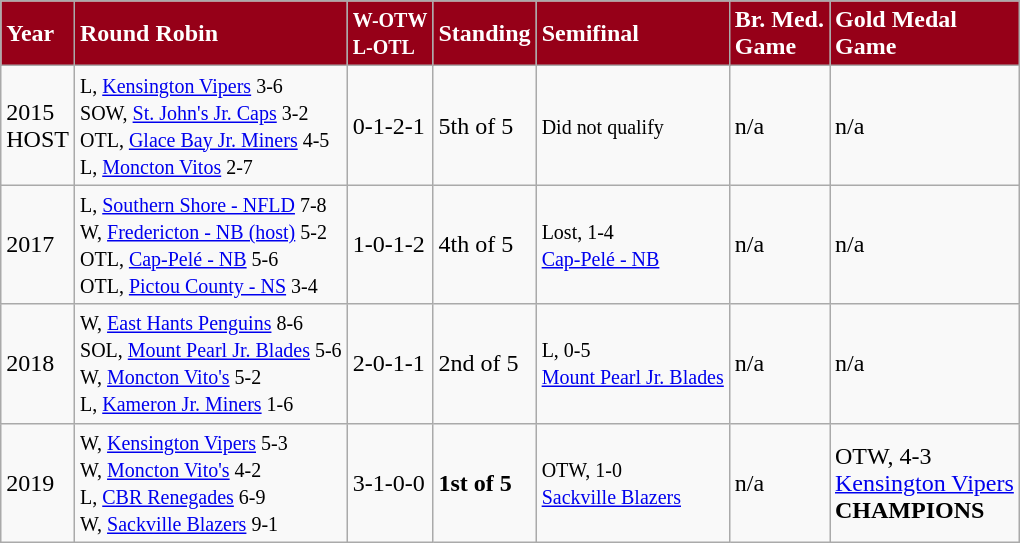<table class="wikitable">
<tr style="font-weight:bold; color:#FFFFFF" bgcolor="#960018" |>
<td>Year</td>
<td>Round Robin</td>
<td><small> W-OTW<br>L-OTL</small></td>
<td>Standing</td>
<td>Semifinal</td>
<td>Br. Med.<br>Game</td>
<td>Gold Medal<br> Game</td>
</tr>
<tr>
<td>2015<br>HOST</td>
<td><small>L, <a href='#'>Kensington Vipers</a> 3-6<br>SOW, <a href='#'>St. John's Jr. Caps</a> 3-2<br>OTL, <a href='#'>Glace Bay Jr. Miners</a> 4-5<br>L, <a href='#'>Moncton Vitos</a> 2-7</small></td>
<td>0-1-2-1</td>
<td>5th of 5</td>
<td><small>Did not qualify</small></td>
<td>n/a</td>
<td>n/a</td>
</tr>
<tr>
<td>2017</td>
<td><small>L, <a href='#'>Southern Shore - NFLD</a> 7-8<br>W, <a href='#'>Fredericton - NB (host)</a> 5-2<br>OTL, <a href='#'>Cap-Pelé - NB</a> 5-6<br>OTL, <a href='#'>Pictou County - NS</a> 3-4</small></td>
<td>1-0-1-2</td>
<td>4th of 5</td>
<td><small>Lost, 1-4 <br><a href='#'>Cap-Pelé - NB</a></small></td>
<td>n/a</td>
<td>n/a</td>
</tr>
<tr>
<td>2018</td>
<td><small>W, <a href='#'>East Hants Penguins</a> 8-6<br>SOL, <a href='#'>Mount Pearl Jr. Blades</a> 5-6<br>W, <a href='#'>Moncton Vito's</a> 5-2<br>L, <a href='#'>Kameron Jr. Miners</a> 1-6</small></td>
<td>2-0-1-1</td>
<td>2nd of 5</td>
<td><small>L, 0-5<br><a href='#'>Mount Pearl Jr. Blades</a></small></td>
<td>n/a</td>
<td>n/a</td>
</tr>
<tr>
<td>2019</td>
<td><small>W, <a href='#'>Kensington Vipers</a> 5-3<br>W, <a href='#'>Moncton Vito's</a> 4-2<br>L, <a href='#'>CBR Renegades</a> 6-9<br>W, <a href='#'>Sackville Blazers</a> 9-1</small></td>
<td>3-1-0-0</td>
<td><strong>1st of 5</strong></td>
<td><small>OTW, 1-0<br><a href='#'>Sackville Blazers</a></small></td>
<td>n/a</td>
<td>OTW, 4-3<br><a href='#'>Kensington Vipers</a><br><strong>CHAMPIONS</strong></td>
</tr>
</table>
